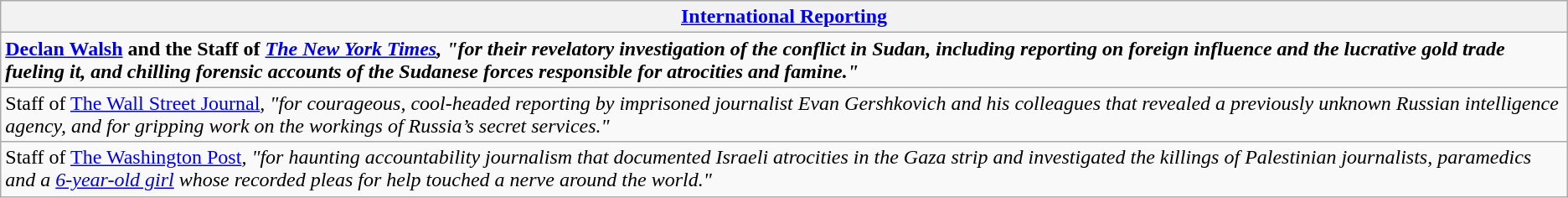<table class="wikitable" style="float:left; float:none;">
<tr>
<th><a href='#'>International Reporting</a></th>
</tr>
<tr>
<td><strong><a href='#'>Declan Walsh</a> and the Staff of <em><a href='#'>The New York Times</a><strong><em>, "for their revelatory investigation of the conflict in Sudan, including reporting on foreign influence and the lucrative gold trade fueling it, and chilling forensic accounts of the Sudanese forces responsible for atrocities and famine."</td>
</tr>
<tr>
<td>Staff of </em><a href='#'>The Wall Street Journal</a><em>, "for courageous, cool-headed reporting by imprisoned journalist Evan Gershkovich and his colleagues that revealed a previously unknown Russian intelligence agency, and for gripping work on the workings of Russia’s secret services."</td>
</tr>
<tr>
<td>Staff of </em><a href='#'>The Washington Post</a><em>, "for haunting accountability journalism that documented Israeli atrocities in the Gaza strip and investigated the killings of Palestinian journalists, paramedics and a <a href='#'>6-year-old girl</a> whose recorded pleas for help touched a nerve around the world."</td>
</tr>
</table>
